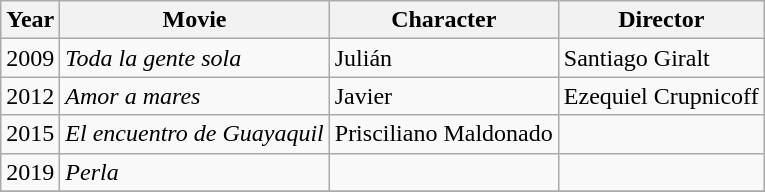<table class="wikitable">
<tr>
<th>Year</th>
<th>Movie</th>
<th>Character</th>
<th>Director</th>
</tr>
<tr>
<td>2009</td>
<td><em>Toda la gente sola</em></td>
<td>Julián</td>
<td>Santiago Giralt</td>
</tr>
<tr>
<td>2012</td>
<td><em>Amor a mares</em></td>
<td>Javier</td>
<td>Ezequiel Crupnicoff</td>
</tr>
<tr>
<td>2015</td>
<td><em>El encuentro de Guayaquil</em></td>
<td>Prisciliano Maldonado</td>
<td></td>
</tr>
<tr>
<td>2019</td>
<td><em>Perla</em></td>
<td></td>
<td></td>
</tr>
<tr>
</tr>
</table>
